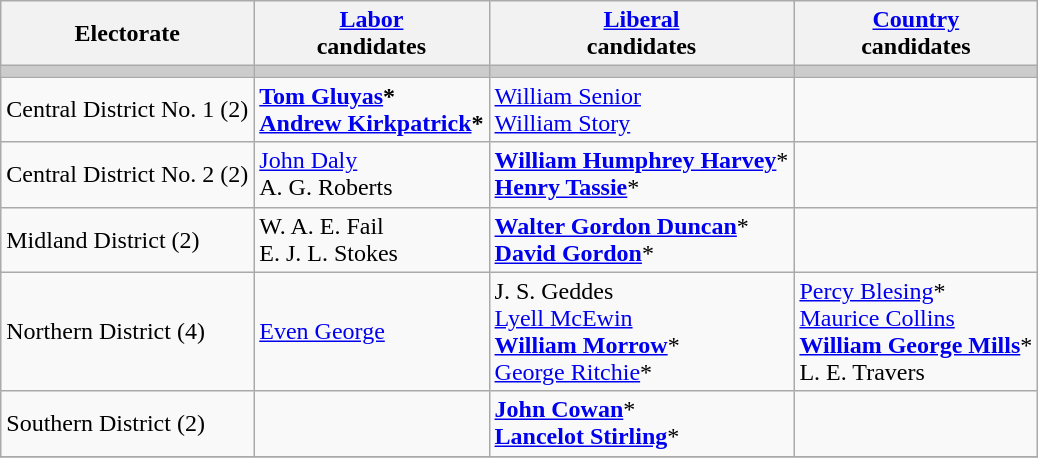<table class="wikitable">
<tr>
<th>Electorate</th>
<th><a href='#'>Labor</a><br> candidates</th>
<th><a href='#'>Liberal</a><br> candidates</th>
<th><a href='#'>Country</a><br> candidates</th>
</tr>
<tr bgcolor="#cccccc">
<td></td>
<td></td>
<td></td>
<td></td>
</tr>
<tr>
<td>Central District No. 1 (2)</td>
<td><strong><a href='#'>Tom Gluyas</a>*</strong><br><strong><a href='#'>Andrew Kirkpatrick</a>*</strong></td>
<td><a href='#'>William Senior</a><br><a href='#'>William Story</a></td>
<td></td>
</tr>
<tr>
<td>Central District No. 2 (2)</td>
<td><a href='#'>John Daly</a><br>A. G. Roberts</td>
<td><strong><a href='#'>William Humphrey Harvey</a></strong>*<br><strong><a href='#'>Henry Tassie</a></strong>*</td>
<td></td>
</tr>
<tr>
<td>Midland District (2)</td>
<td>W. A. E. Fail<br>E. J. L. Stokes</td>
<td><strong><a href='#'>Walter Gordon Duncan</a></strong>*<br><strong><a href='#'>David Gordon</a></strong>*</td>
<td></td>
</tr>
<tr>
<td>Northern District (4)</td>
<td><a href='#'>Even George</a></td>
<td>J. S. Geddes<br><a href='#'>Lyell McEwin</a><br><strong><a href='#'>William Morrow</a></strong>*<br><a href='#'>George Ritchie</a>*</td>
<td><a href='#'>Percy Blesing</a>*<br><a href='#'>Maurice Collins</a><br><strong><a href='#'>William George Mills</a></strong>*<br>L. E. Travers</td>
</tr>
<tr>
<td>Southern District (2)</td>
<td></td>
<td><strong><a href='#'>John Cowan</a></strong>*<br><strong><a href='#'>Lancelot Stirling</a></strong>*</td>
<td></td>
</tr>
<tr>
</tr>
</table>
